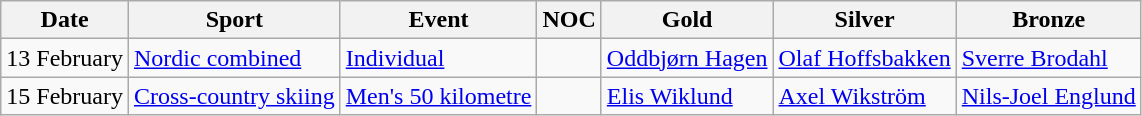<table class="wikitable">
<tr>
<th>Date</th>
<th>Sport</th>
<th>Event</th>
<th>NOC</th>
<th>Gold</th>
<th>Silver</th>
<th>Bronze</th>
</tr>
<tr>
<td>13 February</td>
<td><a href='#'>Nordic combined</a></td>
<td><a href='#'>Individual</a></td>
<td></td>
<td><a href='#'>Oddbjørn Hagen</a></td>
<td><a href='#'>Olaf Hoffsbakken</a></td>
<td><a href='#'>Sverre Brodahl</a></td>
</tr>
<tr>
<td>15 February</td>
<td><a href='#'>Cross-country skiing</a></td>
<td><a href='#'>Men's 50 kilometre</a></td>
<td></td>
<td><a href='#'>Elis Wiklund</a></td>
<td><a href='#'>Axel Wikström</a></td>
<td><a href='#'>Nils-Joel Englund</a></td>
</tr>
</table>
